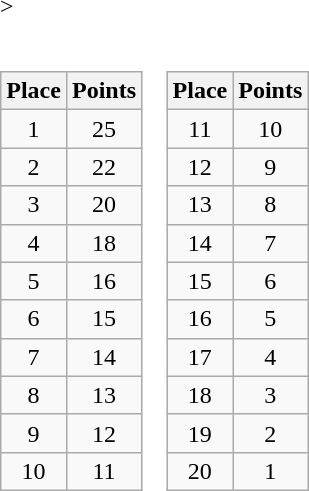<table border=0 cellpadding=0 cellspacing=0>>
<tr>
<td><br><table class="wikitable">
<tr>
<th>Place</th>
<th>Points</th>
</tr>
<tr align="center">
<td>1</td>
<td>25</td>
</tr>
<tr align="center">
<td>2</td>
<td>22</td>
</tr>
<tr align="center">
<td>3</td>
<td>20</td>
</tr>
<tr align="center">
<td>4</td>
<td>18</td>
</tr>
<tr align="center">
<td>5</td>
<td>16</td>
</tr>
<tr align="center">
<td>6</td>
<td>15</td>
</tr>
<tr align="center">
<td>7</td>
<td>14</td>
</tr>
<tr align="center">
<td>8</td>
<td>13</td>
</tr>
<tr align="center">
<td>9</td>
<td>12</td>
</tr>
<tr align="center">
<td>10</td>
<td>11</td>
</tr>
</table>
</td>
<td><br><table class="wikitable">
<tr>
<th>Place</th>
<th>Points</th>
</tr>
<tr align="center">
<td>11</td>
<td>10</td>
</tr>
<tr align="center">
<td>12</td>
<td>9</td>
</tr>
<tr align="center">
<td>13</td>
<td>8</td>
</tr>
<tr align="center">
<td>14</td>
<td>7</td>
</tr>
<tr align="center">
<td>15</td>
<td>6</td>
</tr>
<tr align="center">
<td>16</td>
<td>5</td>
</tr>
<tr align="center">
<td>17</td>
<td>4</td>
</tr>
<tr align="center">
<td>18</td>
<td>3</td>
</tr>
<tr align="center">
<td>19</td>
<td>2</td>
</tr>
<tr align="center">
<td>20</td>
<td>1</td>
</tr>
</table>
</td>
</tr>
</table>
